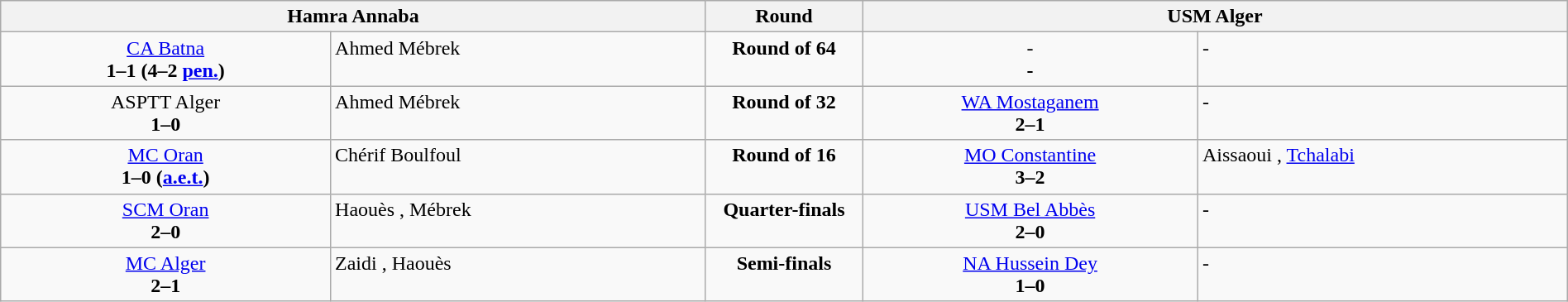<table class="wikitable" style="width:100%; text-align:center;">
<tr valign=top>
<th colspan="2" style="width:45%;">Hamra Annaba</th>
<th width=10%>Round</th>
<th colspan="2" style="width:45%;">USM Alger</th>
</tr>
<tr valign=top>
<td><a href='#'>CA Batna</a><br> <strong>1–1 (4–2 <a href='#'>pen.</a>)</strong></td>
<td align=left>Ahmed Mébrek </td>
<td><strong>Round of 64</strong></td>
<td>-<br><strong>-</strong></td>
<td align=left>-</td>
</tr>
<tr valign=top>
<td>ASPTT Alger<br> <strong>1–0</strong></td>
<td align=left>Ahmed Mébrek </td>
<td><strong>Round of 32</strong></td>
<td><a href='#'>WA Mostaganem</a><br> <strong>2–1</strong></td>
<td align=left>-</td>
</tr>
<tr valign=top>
<td><a href='#'>MC Oran</a><br> <strong>1–0 (<a href='#'>a.e.t.</a>)</strong></td>
<td align=left>Chérif Boulfoul </td>
<td><strong>Round of 16</strong></td>
<td><a href='#'>MO Constantine</a><br> <strong>3–2</strong></td>
<td align=left>Aissaoui , <a href='#'>Tchalabi</a> </td>
</tr>
<tr valign=top>
<td><a href='#'>SCM Oran</a><br> <strong>2–0</strong></td>
<td align=left>Haouès , Mébrek </td>
<td><strong>Quarter-finals</strong></td>
<td><a href='#'>USM Bel Abbès</a><br> <strong>2–0</strong></td>
<td align=left>-</td>
</tr>
<tr valign=top>
<td><a href='#'>MC Alger</a><br> <strong>2–1</strong></td>
<td align=left>Zaidi , Haouès </td>
<td><strong>Semi-finals</strong></td>
<td><a href='#'>NA Hussein Dey</a><br> <strong>1–0</strong></td>
<td align=left>-</td>
</tr>
</table>
